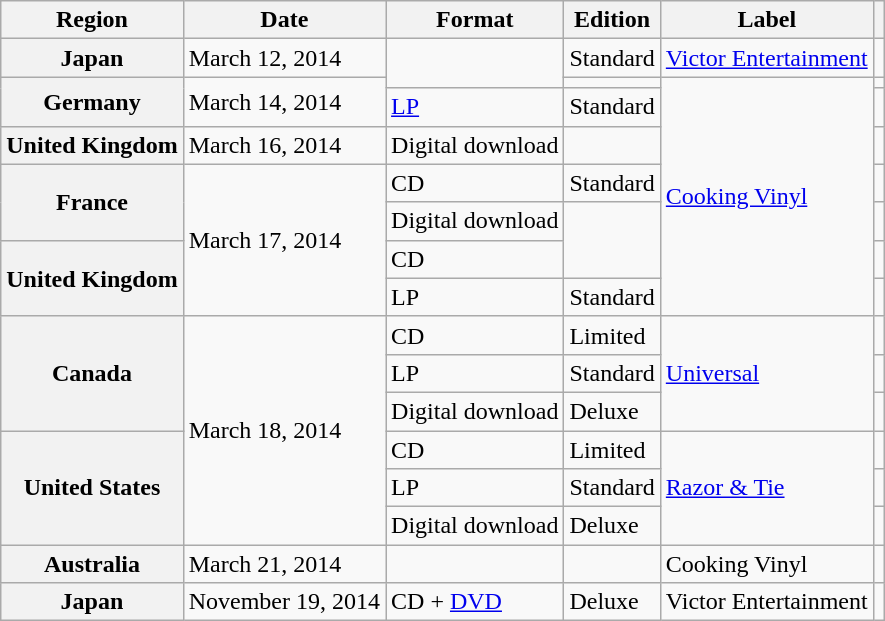<table class="wikitable plainrowheaders">
<tr>
<th scope="col">Region</th>
<th scope="col">Date</th>
<th scope="col">Format</th>
<th scope="col">Edition</th>
<th scope="col">Label</th>
<th scope="col"></th>
</tr>
<tr>
<th scope="row">Japan</th>
<td>March 12, 2014</td>
<td rowspan="2"></td>
<td>Standard</td>
<td><a href='#'>Victor Entertainment</a></td>
<td align="center"></td>
</tr>
<tr>
<th scope="row" rowspan="2">Germany</th>
<td rowspan="2">March 14, 2014</td>
<td></td>
<td rowspan="7"><a href='#'>Cooking Vinyl</a></td>
<td align="center"></td>
</tr>
<tr>
<td><a href='#'>LP</a></td>
<td>Standard</td>
<td align="center"></td>
</tr>
<tr>
<th scope="row">United Kingdom</th>
<td>March 16, 2014</td>
<td>Digital download</td>
<td></td>
<td align="center"></td>
</tr>
<tr>
<th scope="row" rowspan="2">France</th>
<td rowspan="4">March 17, 2014</td>
<td>CD</td>
<td>Standard</td>
<td align="center"></td>
</tr>
<tr>
<td>Digital download</td>
<td rowspan="2"></td>
<td align="center"></td>
</tr>
<tr>
<th scope="row" rowspan="2">United Kingdom</th>
<td>CD</td>
<td align="center"></td>
</tr>
<tr>
<td>LP</td>
<td>Standard</td>
<td align="center"></td>
</tr>
<tr>
<th scope="row" rowspan="3">Canada</th>
<td rowspan="6">March 18, 2014</td>
<td>CD</td>
<td>Limited</td>
<td rowspan="3"><a href='#'>Universal</a></td>
<td align="center"></td>
</tr>
<tr>
<td>LP</td>
<td>Standard</td>
<td align="center"></td>
</tr>
<tr>
<td>Digital download</td>
<td>Deluxe</td>
<td align="center"></td>
</tr>
<tr>
<th scope="row" rowspan="3">United States</th>
<td>CD</td>
<td>Limited</td>
<td rowspan="3"><a href='#'>Razor & Tie</a></td>
<td align="center"></td>
</tr>
<tr>
<td>LP</td>
<td>Standard</td>
<td align="center"></td>
</tr>
<tr>
<td>Digital download</td>
<td>Deluxe</td>
<td align="center"></td>
</tr>
<tr>
<th scope="row">Australia</th>
<td>March 21, 2014</td>
<td></td>
<td></td>
<td>Cooking Vinyl</td>
<td align="center"></td>
</tr>
<tr>
<th scope="row">Japan</th>
<td>November 19, 2014</td>
<td>CD + <a href='#'>DVD</a></td>
<td>Deluxe</td>
<td>Victor Entertainment</td>
<td align="center"></td>
</tr>
</table>
